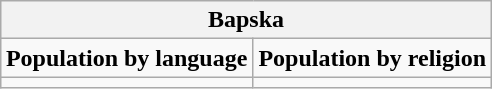<table class="wikitable" style="margin: 0.5em auto; text-align: center;">
<tr>
<th colspan="2">Bapska</th>
</tr>
<tr>
<td><strong>Population by language</strong></td>
<td><strong>Population by religion</strong></td>
</tr>
<tr>
<td></td>
<td></td>
</tr>
</table>
